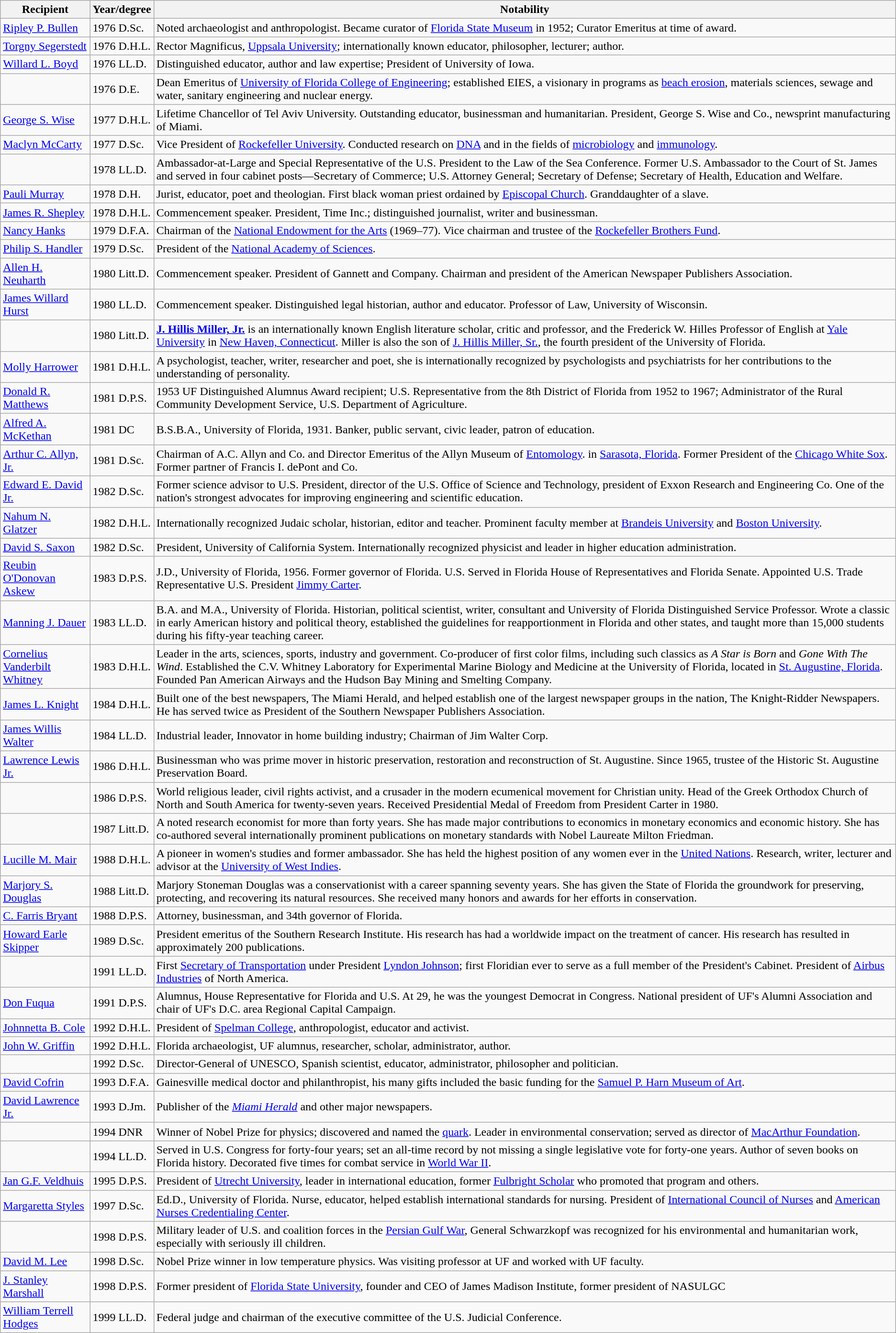<table class="wikitable">
<tr>
<th>Recipient</th>
<th>Year/degree</th>
<th>Notability</th>
</tr>
<tr>
<td><a href='#'>Ripley P. Bullen</a></td>
<td>1976 D.Sc.</td>
<td>Noted archaeologist and anthropologist.  Became curator of <a href='#'>Florida State Museum</a> in 1952; Curator Emeritus at time of award.</td>
</tr>
<tr>
<td><a href='#'>Torgny Segerstedt</a></td>
<td>1976 D.H.L.</td>
<td>Rector Magnificus, <a href='#'>Uppsala University</a>; internationally known educator, philosopher, lecturer; author.</td>
</tr>
<tr>
<td><a href='#'>Willard L. Boyd</a></td>
<td>1976 LL.D.</td>
<td>Distinguished educator, author and law expertise; President of University of Iowa.</td>
</tr>
<tr>
<td></td>
<td>1976 D.E.</td>
<td>Dean Emeritus of <a href='#'>University of Florida College of Engineering</a>; established EIES, a visionary in programs as <a href='#'>beach erosion</a>, materials sciences, sewage and water, sanitary engineering and nuclear energy.</td>
</tr>
<tr>
<td><a href='#'>George S. Wise</a></td>
<td>1977 D.H.L.</td>
<td>Lifetime Chancellor of Tel Aviv University. Outstanding educator, businessman and humanitarian.  President, George S. Wise and Co., newsprint manufacturing of Miami.</td>
</tr>
<tr>
<td><a href='#'>Maclyn McCarty</a></td>
<td>1977 D.Sc.</td>
<td>Vice President of <a href='#'>Rockefeller University</a>.  Conducted research on <a href='#'>DNA</a> and in the fields of <a href='#'>microbiology</a> and <a href='#'>immunology</a>.</td>
</tr>
<tr>
<td></td>
<td>1978 LL.D.</td>
<td>Ambassador-at-Large and Special Representative of the U.S. President to the Law of the Sea Conference.  Former U.S. Ambassador to the Court of St. James and served in four cabinet posts—Secretary of Commerce; U.S. Attorney General; Secretary of Defense; Secretary of Health, Education and Welfare.</td>
</tr>
<tr>
<td><a href='#'>Pauli Murray</a></td>
<td>1978 D.H.</td>
<td>Jurist, educator, poet and theologian.  First black woman priest ordained by <a href='#'>Episcopal Church</a>.  Granddaughter of a slave.</td>
</tr>
<tr>
<td><a href='#'>James R. Shepley</a></td>
<td>1978 D.H.L.</td>
<td>Commencement speaker.  President, Time Inc.; distinguished journalist, writer and businessman.</td>
</tr>
<tr>
<td><a href='#'>Nancy Hanks</a></td>
<td>1979 D.F.A.</td>
<td>Chairman of the <a href='#'>National Endowment for the Arts</a> (1969–77).  Vice chairman and trustee of the <a href='#'>Rockefeller Brothers Fund</a>.</td>
</tr>
<tr>
<td><a href='#'>Philip S. Handler</a></td>
<td>1979 D.Sc.</td>
<td>President of the <a href='#'>National Academy of Sciences</a>.</td>
</tr>
<tr>
<td><a href='#'>Allen H. Neuharth</a></td>
<td>1980 Litt.D.</td>
<td>Commencement speaker.  President of Gannett and Company.  Chairman and president of the American Newspaper Publishers Association.</td>
</tr>
<tr>
<td><a href='#'>James Willard Hurst</a></td>
<td>1980 LL.D.</td>
<td>Commencement speaker.  Distinguished legal historian, author and educator.  Professor of Law, University of Wisconsin.</td>
</tr>
<tr>
<td></td>
<td>1980 Litt.D.</td>
<td><strong><a href='#'>J. Hillis Miller, Jr.</a></strong> is an internationally known English literature scholar, critic and professor, and the Frederick W. Hilles Professor of English at <a href='#'>Yale University</a> in <a href='#'>New Haven, Connecticut</a>.  Miller is also the son of <a href='#'>J. Hillis Miller, Sr.</a>, the fourth president of the University of Florida.</td>
</tr>
<tr>
<td><a href='#'>Molly Harrower</a></td>
<td>1981 D.H.L.</td>
<td>A psychologist, teacher, writer, researcher and poet, she is internationally recognized by psychologists and psychiatrists for her contributions to the understanding of personality.</td>
</tr>
<tr>
<td><a href='#'>Donald R. Matthews</a></td>
<td>1981 D.P.S.</td>
<td>1953 UF Distinguished Alumnus Award recipient; U.S. Representative from the 8th District of Florida from 1952 to 1967; Administrator of the Rural Community Development Service, U.S. Department of Agriculture.</td>
</tr>
<tr>
<td><a href='#'>Alfred A. McKethan</a></td>
<td>1981 DC</td>
<td>B.S.B.A., University of Florida, 1931.  Banker, public servant, civic leader, patron of education.</td>
</tr>
<tr>
<td><a href='#'>Arthur C. Allyn, Jr.</a></td>
<td>1981 D.Sc.</td>
<td>Chairman of A.C. Allyn and Co. and Director Emeritus of the Allyn Museum of <a href='#'>Entomology</a>. in <a href='#'>Sarasota, Florida</a>.  Former President of the <a href='#'>Chicago White Sox</a>.  Former partner of Francis I. dePont and Co.</td>
</tr>
<tr>
<td><a href='#'>Edward E. David Jr.</a></td>
<td>1982 D.Sc.</td>
<td>Former science advisor to U.S. President, director of the U.S. Office of Science and Technology, president of Exxon Research and Engineering Co.  One of the nation's strongest advocates for improving engineering and scientific education.</td>
</tr>
<tr>
<td><a href='#'>Nahum N. Glatzer</a></td>
<td>1982 D.H.L.</td>
<td>Internationally recognized Judaic scholar, historian, editor and teacher.  Prominent faculty member at <a href='#'>Brandeis University</a> and <a href='#'>Boston University</a>.</td>
</tr>
<tr>
<td><a href='#'>David S. Saxon</a></td>
<td>1982 D.Sc.</td>
<td>President, University of California System.  Internationally recognized physicist and leader in higher education administration.</td>
</tr>
<tr>
<td><a href='#'>Reubin O'Donovan Askew</a></td>
<td>1983 D.P.S.</td>
<td>J.D., University of Florida, 1956.  Former governor of Florida.  U.S. Served in Florida House of Representatives and Florida Senate.  Appointed U.S. Trade Representative U.S. President <a href='#'>Jimmy Carter</a>.</td>
</tr>
<tr>
<td><a href='#'>Manning J. Dauer</a></td>
<td>1983 LL.D.</td>
<td>B.A. and M.A., University of Florida.  Historian, political scientist, writer, consultant and University of Florida Distinguished Service Professor.  Wrote a classic in early American history and political theory, established the guidelines for reapportionment in Florida and other states, and taught more than 15,000 students during his fifty-year teaching career.</td>
</tr>
<tr>
<td><a href='#'>Cornelius Vanderbilt Whitney</a></td>
<td>1983 D.H.L.</td>
<td>Leader in the arts, sciences, sports, industry and government.  Co-producer of first color films, including such classics as <em>A Star is Born</em> and <em>Gone With The Wind</em>.  Established the C.V. Whitney Laboratory for Experimental Marine Biology and Medicine at the University of Florida, located in <a href='#'>St. Augustine, Florida</a>.  Founded Pan American Airways and the Hudson Bay Mining and Smelting Company.</td>
</tr>
<tr>
<td><a href='#'>James L. Knight</a></td>
<td>1984 D.H.L.</td>
<td>Built one of the best newspapers, The Miami Herald, and helped establish one of the largest newspaper groups in the nation, The Knight-Ridder Newspapers. He has served twice as President of the Southern Newspaper Publishers Association.</td>
</tr>
<tr>
<td><a href='#'>James Willis Walter</a></td>
<td>1984 LL.D.</td>
<td>Industrial leader, Innovator in home building industry; Chairman of Jim Walter Corp.</td>
</tr>
<tr>
<td><a href='#'>Lawrence Lewis Jr.</a></td>
<td>1986 D.H.L.</td>
<td>Businessman who was prime mover in historic preservation, restoration and reconstruction of St. Augustine. Since 1965, trustee of the Historic St. Augustine Preservation Board.</td>
</tr>
<tr>
<td></td>
<td>1986 D.P.S.</td>
<td>World religious leader, civil rights activist, and a crusader in the modern ecumenical movement for Christian unity. Head of the Greek Orthodox Church of North and South America for twenty-seven years.  Received Presidential Medal of Freedom from President Carter in 1980.</td>
</tr>
<tr>
<td></td>
<td>1987 Litt.D.</td>
<td>A noted research economist for more than forty years. She has made major contributions to economics in monetary economics and economic history.  She has co-authored several internationally prominent publications on monetary standards with Nobel Laureate Milton Friedman.</td>
</tr>
<tr>
<td><a href='#'>Lucille M. Mair</a></td>
<td>1988 D.H.L.</td>
<td>A pioneer in women's studies and former ambassador.  She has held the highest position of any women ever in the <a href='#'>United Nations</a>.  Research, writer, lecturer and advisor at the <a href='#'>University of West Indies</a>.</td>
</tr>
<tr>
<td><a href='#'>Marjory S. Douglas</a></td>
<td>1988 Litt.D.</td>
<td>Marjory Stoneman Douglas was a conservationist with a career spanning seventy years.  She has given the State of Florida the groundwork for preserving, protecting, and recovering its natural resources.  She received many honors and awards for her efforts in conservation.</td>
</tr>
<tr>
<td><a href='#'>C. Farris Bryant</a></td>
<td>1988 D.P.S.</td>
<td>Attorney, businessman, and 34th governor of Florida.</td>
</tr>
<tr>
<td><a href='#'>Howard Earle Skipper</a></td>
<td>1989 D.Sc.</td>
<td>President emeritus of the Southern Research Institute. His research has had a worldwide impact on the treatment of cancer. His research has resulted in approximately 200 publications.</td>
</tr>
<tr>
<td></td>
<td>1991 LL.D.</td>
<td>First <a href='#'>Secretary of Transportation</a> under President <a href='#'>Lyndon Johnson</a>; first Floridian ever to serve as a full member of the President's Cabinet.  President of <a href='#'>Airbus Industries</a> of North America.</td>
</tr>
<tr>
<td><a href='#'>Don Fuqua</a></td>
<td>1991 D.P.S.</td>
<td>Alumnus, House Representative for Florida and U.S. At 29, he was the youngest Democrat in Congress. National president of UF's Alumni Association and chair of UF's D.C. area Regional Capital Campaign.</td>
</tr>
<tr>
<td><a href='#'>Johnnetta B. Cole</a></td>
<td>1992 D.H.L.</td>
<td>President of <a href='#'>Spelman College</a>, anthropologist, educator and activist.</td>
</tr>
<tr>
<td><a href='#'>John W. Griffin</a></td>
<td>1992 D.H.L.</td>
<td>Florida archaeologist, UF alumnus, researcher, scholar, administrator, author.</td>
</tr>
<tr>
<td></td>
<td>1992 D.Sc.</td>
<td>Director-General of UNESCO, Spanish scientist, educator, administrator, philosopher and politician.</td>
</tr>
<tr>
<td><a href='#'>David Cofrin</a></td>
<td>1993 D.F.A.</td>
<td>Gainesville medical doctor and philanthropist, his many gifts included the basic funding for the <a href='#'>Samuel P. Harn Museum of Art</a>.</td>
</tr>
<tr>
<td><a href='#'>David Lawrence Jr.</a></td>
<td>1993 D.Jm.</td>
<td>Publisher of the <em><a href='#'>Miami Herald</a></em> and other major newspapers.</td>
</tr>
<tr>
<td></td>
<td>1994 DNR</td>
<td>Winner of Nobel Prize for physics; discovered and named the <a href='#'>quark</a>. Leader in environmental conservation; served as director of <a href='#'>MacArthur Foundation</a>.</td>
</tr>
<tr>
<td></td>
<td>1994 LL.D.</td>
<td>Served in U.S. Congress for forty-four years; set an all-time record by not missing a single legislative vote for forty-one years.  Author of seven books on Florida history.  Decorated five times for combat service in <a href='#'>World War II</a>.</td>
</tr>
<tr>
<td><a href='#'>Jan G.F. Veldhuis</a></td>
<td>1995 D.P.S.</td>
<td>President of <a href='#'>Utrecht University</a>, leader in international education, former <a href='#'>Fulbright Scholar</a> who promoted that program and others.</td>
</tr>
<tr>
<td><a href='#'>Margaretta Styles</a></td>
<td>1997 D.Sc.</td>
<td>Ed.D., University of Florida.  Nurse, educator, helped establish international standards for nursing. President of <a href='#'>International Council of Nurses</a> and <a href='#'>American Nurses Credentialing Center</a>.</td>
</tr>
<tr>
<td></td>
<td>1998 D.P.S.</td>
<td>Military leader of U.S. and coalition forces in the <a href='#'>Persian Gulf War</a>, General Schwarzkopf was recognized for his environmental and humanitarian work, especially with seriously ill children.</td>
</tr>
<tr>
<td><a href='#'>David M. Lee</a></td>
<td>1998 D.Sc.</td>
<td>Nobel Prize winner in low temperature physics. Was visiting professor at UF and worked with UF faculty.</td>
</tr>
<tr>
<td><a href='#'>J. Stanley Marshall</a></td>
<td>1998 D.P.S.</td>
<td>Former president of <a href='#'>Florida State University</a>, founder and CEO of James Madison Institute, former president of NASULGC</td>
</tr>
<tr>
<td><a href='#'>William Terrell Hodges</a></td>
<td>1999 LL.D.</td>
<td>Federal judge and chairman of the executive committee of the U.S. Judicial Conference.</td>
</tr>
</table>
